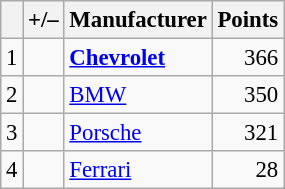<table class="wikitable" style="font-size: 95%;">
<tr>
<th scope="col"></th>
<th scope="col">+/–</th>
<th scope="col">Manufacturer</th>
<th scope="col">Points</th>
</tr>
<tr>
<td align=center>1</td>
<td align="left"></td>
<td><strong> <a href='#'>Chevrolet</a></strong></td>
<td align=right>366</td>
</tr>
<tr>
<td align=center>2</td>
<td align="left"></td>
<td> <a href='#'>BMW</a></td>
<td align=right>350</td>
</tr>
<tr>
<td align=center>3</td>
<td align="left"></td>
<td> <a href='#'>Porsche</a></td>
<td align=right>321</td>
</tr>
<tr>
<td align=center>4</td>
<td align="left"></td>
<td> <a href='#'>Ferrari</a></td>
<td align=right>28</td>
</tr>
</table>
